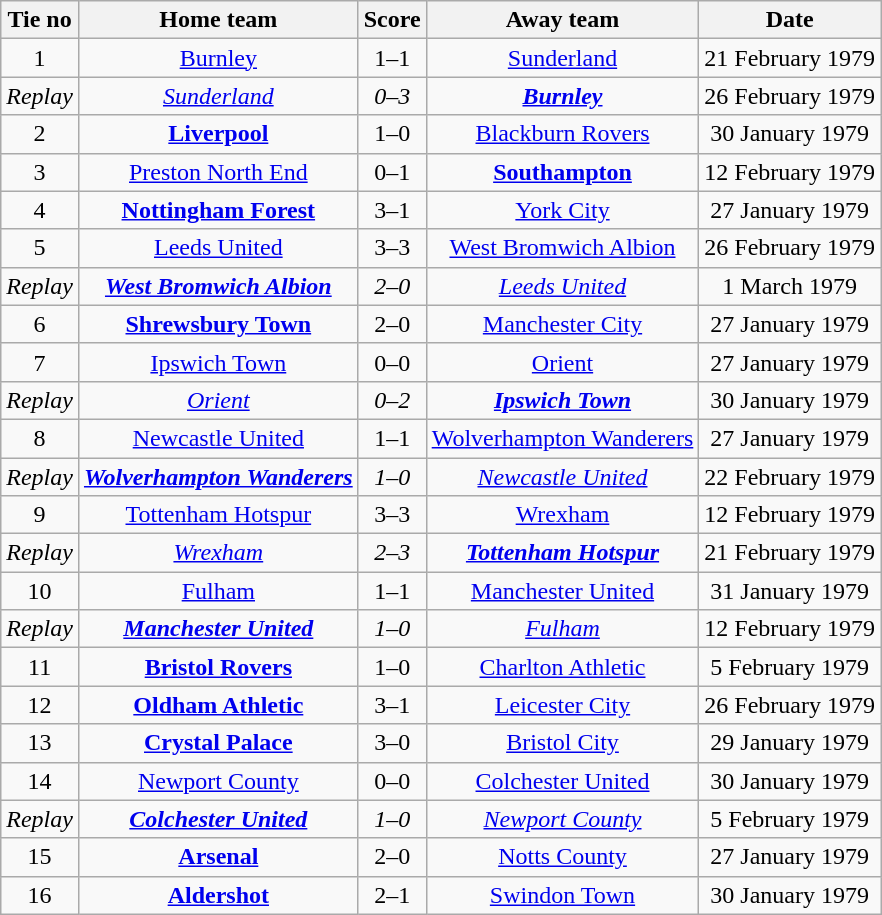<table class="wikitable" style="text-align: center">
<tr>
<th>Tie no</th>
<th>Home team</th>
<th>Score</th>
<th>Away team</th>
<th>Date</th>
</tr>
<tr>
<td>1</td>
<td><a href='#'>Burnley</a></td>
<td>1–1</td>
<td><a href='#'>Sunderland</a></td>
<td>21 February 1979</td>
</tr>
<tr>
<td><em>Replay</em></td>
<td><em><a href='#'>Sunderland</a></em></td>
<td><em>0–3</em></td>
<td><strong><em><a href='#'>Burnley</a></em></strong></td>
<td>26 February 1979</td>
</tr>
<tr>
<td>2</td>
<td><strong><a href='#'>Liverpool</a></strong></td>
<td>1–0</td>
<td><a href='#'>Blackburn Rovers</a></td>
<td>30 January 1979</td>
</tr>
<tr>
<td>3</td>
<td><a href='#'>Preston North End</a></td>
<td>0–1</td>
<td><strong><a href='#'>Southampton</a></strong></td>
<td>12 February 1979</td>
</tr>
<tr>
<td>4</td>
<td><strong><a href='#'>Nottingham Forest</a></strong></td>
<td>3–1</td>
<td><a href='#'>York City</a></td>
<td>27 January 1979</td>
</tr>
<tr>
<td>5</td>
<td><a href='#'>Leeds United</a></td>
<td>3–3</td>
<td><a href='#'>West Bromwich Albion</a></td>
<td>26 February 1979</td>
</tr>
<tr>
<td><em>Replay</em></td>
<td><strong><em><a href='#'>West Bromwich Albion</a></em></strong></td>
<td><em>2–0</em></td>
<td><em><a href='#'>Leeds United</a></em></td>
<td>1 March 1979</td>
</tr>
<tr>
<td>6</td>
<td><strong><a href='#'>Shrewsbury Town</a></strong></td>
<td>2–0</td>
<td><a href='#'>Manchester City</a></td>
<td>27 January 1979</td>
</tr>
<tr>
<td>7</td>
<td><a href='#'>Ipswich Town</a></td>
<td>0–0</td>
<td><a href='#'>Orient</a></td>
<td>27 January 1979</td>
</tr>
<tr>
<td><em>Replay</em></td>
<td><em><a href='#'>Orient</a></em></td>
<td><em>0–2</em></td>
<td><strong><em><a href='#'>Ipswich Town</a></em></strong></td>
<td>30 January 1979</td>
</tr>
<tr>
<td>8</td>
<td><a href='#'>Newcastle United</a></td>
<td>1–1</td>
<td><a href='#'>Wolverhampton Wanderers</a></td>
<td>27 January 1979</td>
</tr>
<tr>
<td><em>Replay</em></td>
<td><strong><em><a href='#'>Wolverhampton Wanderers</a></em></strong></td>
<td><em>1–0</em></td>
<td><em><a href='#'>Newcastle United</a></em></td>
<td>22 February 1979</td>
</tr>
<tr>
<td>9</td>
<td><a href='#'>Tottenham Hotspur</a></td>
<td>3–3</td>
<td><a href='#'>Wrexham</a></td>
<td>12 February 1979</td>
</tr>
<tr>
<td><em>Replay</em></td>
<td><em><a href='#'>Wrexham</a></em></td>
<td><em>2–3</em></td>
<td><strong><em><a href='#'>Tottenham Hotspur</a></em></strong></td>
<td>21 February 1979</td>
</tr>
<tr>
<td>10</td>
<td><a href='#'>Fulham</a></td>
<td>1–1</td>
<td><a href='#'>Manchester United</a></td>
<td>31 January 1979</td>
</tr>
<tr>
<td><em>Replay</em></td>
<td><strong><em><a href='#'>Manchester United</a></em></strong></td>
<td><em>1–0</em></td>
<td><em><a href='#'>Fulham</a></em></td>
<td>12 February 1979</td>
</tr>
<tr>
<td>11</td>
<td><strong><a href='#'>Bristol Rovers</a></strong></td>
<td>1–0</td>
<td><a href='#'>Charlton Athletic</a></td>
<td>5 February 1979</td>
</tr>
<tr>
<td>12</td>
<td><strong><a href='#'>Oldham Athletic</a></strong></td>
<td>3–1</td>
<td><a href='#'>Leicester City</a></td>
<td>26 February 1979</td>
</tr>
<tr>
<td>13</td>
<td><strong><a href='#'>Crystal Palace</a></strong></td>
<td>3–0</td>
<td><a href='#'>Bristol City</a></td>
<td>29 January 1979</td>
</tr>
<tr>
<td>14</td>
<td><a href='#'>Newport County</a></td>
<td>0–0</td>
<td><a href='#'>Colchester United</a></td>
<td>30 January 1979</td>
</tr>
<tr>
<td><em>Replay</em></td>
<td><strong><em><a href='#'>Colchester United</a></em></strong></td>
<td><em>1–0</em></td>
<td><em><a href='#'>Newport County</a></em></td>
<td>5 February 1979</td>
</tr>
<tr>
<td>15</td>
<td><strong><a href='#'>Arsenal</a></strong></td>
<td>2–0</td>
<td><a href='#'>Notts County</a></td>
<td>27 January 1979</td>
</tr>
<tr>
<td>16</td>
<td><strong><a href='#'>Aldershot</a></strong></td>
<td>2–1</td>
<td><a href='#'>Swindon Town</a></td>
<td>30 January 1979</td>
</tr>
</table>
